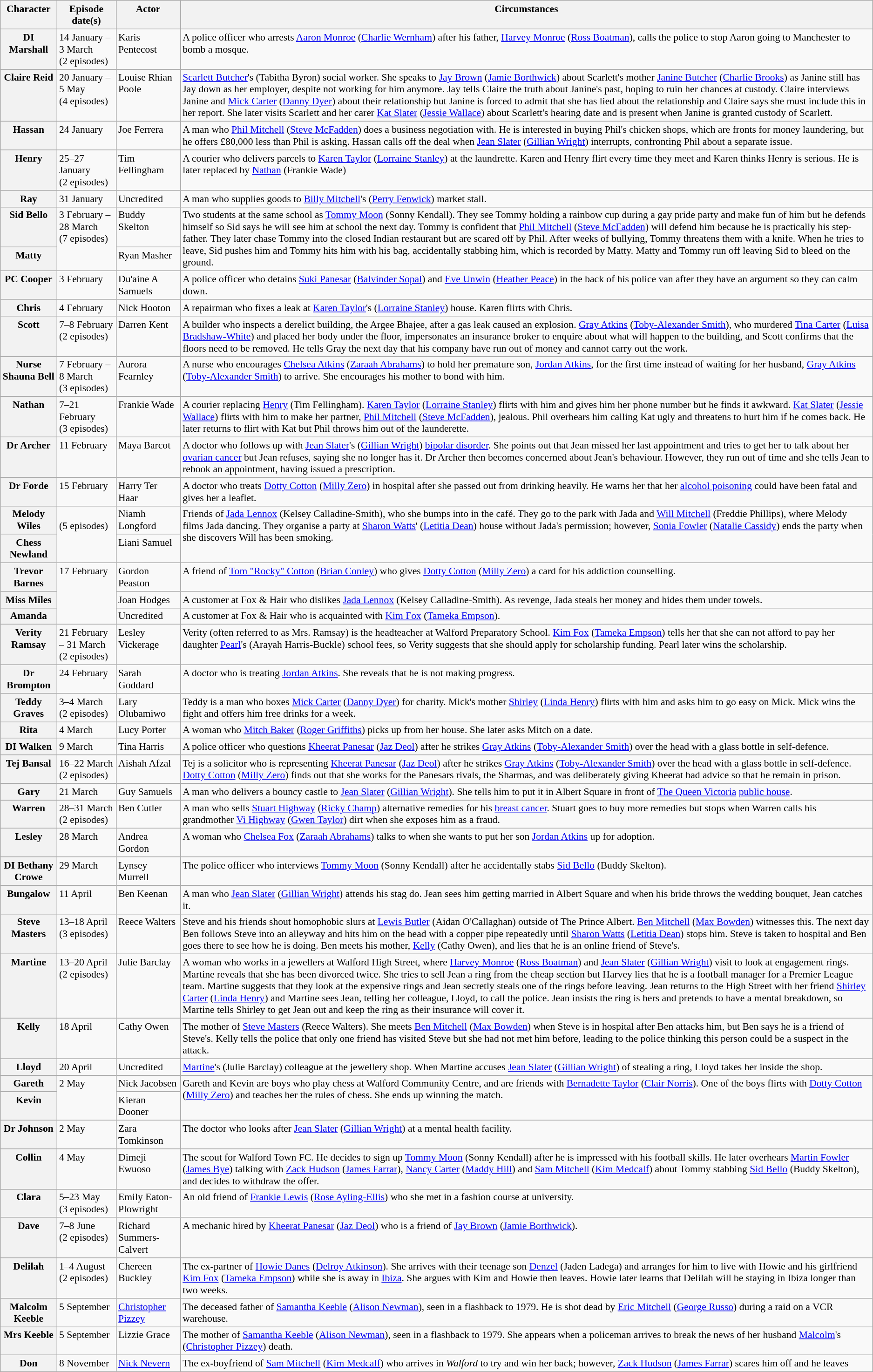<table class="wikitable plainrowheaders" style="font-size:90%">
<tr valign="top">
<th scope="col">Character</th>
<th scope="col">Episode date(s)</th>
<th scope="col">Actor</th>
<th scope="col">Circumstances</th>
</tr>
<tr valign="top">
<th scope="row">DI Marshall </th>
<td>14 January – 3 March<br>(2 episodes)</td>
<td>Karis Pentecost</td>
<td>A police officer who arrests <a href='#'>Aaron Monroe</a> (<a href='#'>Charlie Wernham</a>) after his father, <a href='#'>Harvey Monroe</a> (<a href='#'>Ross Boatman</a>), calls the police to stop Aaron going to Manchester to bomb a mosque. </td>
</tr>
<tr valign="top">
<th scope="row">Claire Reid </th>
<td>20 January – 5 May<br>(4 episodes)</td>
<td>Louise Rhian Poole</td>
<td><a href='#'>Scarlett Butcher</a>'s (Tabitha Byron) social worker. She speaks to <a href='#'>Jay Brown</a> (<a href='#'>Jamie Borthwick</a>) about Scarlett's mother <a href='#'>Janine Butcher</a> (<a href='#'>Charlie Brooks</a>) as Janine still has Jay down as her employer, despite not working for him anymore. Jay tells Claire the truth about Janine's past, hoping to ruin her chances at custody. Claire interviews Janine and <a href='#'>Mick Carter</a> (<a href='#'>Danny Dyer</a>) about their relationship but Janine is forced to admit that she has lied about the relationship and Claire says she must include this in her report. She later visits Scarlett and her carer <a href='#'>Kat Slater</a> (<a href='#'>Jessie Wallace</a>) about Scarlett's hearing date and is present when Janine is granted custody of Scarlett.</td>
</tr>
<tr valign="top">
<th scope="row">Hassan </th>
<td>24 January</td>
<td>Joe Ferrera</td>
<td>A man who <a href='#'>Phil Mitchell</a> (<a href='#'>Steve McFadden</a>) does a business negotiation with. He is interested in buying Phil's chicken shops, which are fronts for money laundering, but he offers £80,000 less than Phil is asking. Hassan calls off the deal when <a href='#'>Jean Slater</a> (<a href='#'>Gillian Wright</a>) interrupts, confronting Phil about a separate issue.</td>
</tr>
<tr valign="top">
<th scope="row">Henry </th>
<td>25–27 January<br>(2 episodes)</td>
<td>Tim Fellingham</td>
<td>A courier who delivers parcels to <a href='#'>Karen Taylor</a> (<a href='#'>Lorraine Stanley</a>) at the laundrette. Karen and Henry flirt every time they meet and Karen thinks Henry is serious. He is later replaced by <a href='#'>Nathan</a> (Frankie Wade)</td>
</tr>
<tr valign="top">
<th scope="row">Ray </th>
<td>31 January</td>
<td>Uncredited</td>
<td>A man who supplies goods to <a href='#'>Billy Mitchell</a>'s (<a href='#'>Perry Fenwick</a>) market stall.</td>
</tr>
<tr valign="top">
<th scope="row">Sid Bello</th>
<td rowspan="2">3 February – 28 March<br>(7 episodes)</td>
<td>Buddy Skelton</td>
<td rowspan="2">Two students at the same school as <a href='#'>Tommy Moon</a> (Sonny Kendall). They see Tommy holding a rainbow cup during a gay pride party and make fun of him but he defends himself so Sid says he will see him at school the next day. Tommy is confident that <a href='#'>Phil Mitchell</a> (<a href='#'>Steve McFadden</a>) will defend him because he is practically his step-father. They later chase Tommy into the closed Indian restaurant but are scared off by Phil. After weeks of bullying, Tommy threatens them with a knife. When he tries to leave, Sid pushes him and Tommy hits him with his bag, accidentally stabbing him, which is recorded by Matty. Matty and Tommy run off leaving Sid to bleed on the ground.       </td>
</tr>
<tr valign="top">
<th scope="row">Matty</th>
<td>Ryan Masher</td>
</tr>
<tr valign="top">
<th scope="row">PC Cooper </th>
<td>3 February</td>
<td>Du'aine A Samuels</td>
<td>A police officer who detains <a href='#'>Suki Panesar</a> (<a href='#'>Balvinder Sopal</a>) and <a href='#'>Eve Unwin</a> (<a href='#'>Heather Peace</a>) in the back of his police van after they have an argument so they can calm down.</td>
</tr>
<tr valign="top">
<th scope="row">Chris</th>
<td>4 February</td>
<td>Nick Hooton</td>
<td>A repairman who fixes a leak at <a href='#'>Karen Taylor</a>'s (<a href='#'>Lorraine Stanley</a>) house. Karen flirts with Chris. </td>
</tr>
<tr valign="top">
<th scope="row">Scott</th>
<td>7–8 February<br>(2 episodes)</td>
<td>Darren Kent</td>
<td>A builder who inspects a derelict building, the Argee Bhajee, after a gas leak caused an explosion. <a href='#'>Gray Atkins</a> (<a href='#'>Toby-Alexander Smith</a>), who murdered <a href='#'>Tina Carter</a> (<a href='#'>Luisa Bradshaw-White</a>) and placed her body under the floor, impersonates an insurance broker to enquire about what will happen to the building, and Scott confirms that the floors need to be removed. He tells Gray the next day that his company have run out of money and cannot carry out the work.</td>
</tr>
<tr valign="top">
<th scope="row">Nurse Shauna Bell</th>
<td>7 February – 8 March<br>(3 episodes)</td>
<td>Aurora Fearnley</td>
<td>A nurse who encourages <a href='#'>Chelsea Atkins</a> (<a href='#'>Zaraah Abrahams</a>) to hold her premature son, <a href='#'>Jordan Atkins</a>, for the first time instead of waiting for her husband, <a href='#'>Gray Atkins</a> (<a href='#'>Toby-Alexander Smith</a>) to arrive. She encourages his mother  to bond with him.  </td>
</tr>
<tr valign="top">
<th scope="row">Nathan</th>
<td>7–21 February<br>(3 episodes)</td>
<td>Frankie Wade</td>
<td>A courier replacing <a href='#'>Henry</a> (Tim Fellingham). <a href='#'>Karen Taylor</a> (<a href='#'>Lorraine Stanley</a>) flirts with him and gives him her phone number but he finds it awkward. <a href='#'>Kat Slater</a> (<a href='#'>Jessie Wallace</a>) flirts with him to make her partner, <a href='#'>Phil Mitchell</a> (<a href='#'>Steve McFadden</a>), jealous. Phil overhears him calling Kat ugly and threatens to hurt him if he comes back. He later returns to flirt with Kat but Phil throws him out of the launderette.</td>
</tr>
<tr valign="top">
<th scope="row">Dr Archer</th>
<td>11 February</td>
<td>Maya Barcot</td>
<td>A doctor who follows up with <a href='#'>Jean Slater</a>'s (<a href='#'>Gillian Wright</a>) <a href='#'>bipolar disorder</a>. She points out that Jean missed her last appointment and tries to get her to talk about her <a href='#'>ovarian cancer</a> but Jean refuses, saying she no longer has it. Dr Archer then becomes concerned about Jean's behaviour. However, they run out of time and she tells Jean to rebook an appointment, having issued a prescription.</td>
</tr>
<tr valign="top">
<th scope="row">Dr Forde</th>
<td>15 February</td>
<td>Harry Ter Haar</td>
<td>A doctor who treats <a href='#'>Dotty Cotton</a> (<a href='#'>Milly Zero</a>) in hospital after she passed out from drinking heavily. He warns her that her <a href='#'>alcohol poisoning</a> could have been fatal and gives her a leaflet.</td>
</tr>
<tr valign="top">
<th scope="row">Melody Wiles</th>
<td rowspan="2"><br>(5 episodes)</td>
<td>Niamh Longford</td>
<td rowspan="2">Friends of <a href='#'>Jada Lennox</a> (Kelsey Calladine-Smith), who she bumps into in the café. They go to the park with Jada and <a href='#'>Will Mitchell</a> (Freddie Phillips), where Melody films Jada dancing. They organise a party at <a href='#'>Sharon Watts</a>' (<a href='#'>Letitia Dean</a>) house without Jada's permission; however, <a href='#'>Sonia Fowler</a> (<a href='#'>Natalie Cassidy</a>) ends the party when she discovers Will has been smoking.     </td>
</tr>
<tr valign="top">
<th scope="row">Chess Newland</th>
<td>Liani Samuel</td>
</tr>
<tr valign="top">
<th scope="row">Trevor Barnes</th>
<td rowspan="3">17 February</td>
<td>Gordon Peaston</td>
<td>A friend of <a href='#'>Tom "Rocky" Cotton</a> (<a href='#'>Brian Conley</a>) who gives <a href='#'>Dotty Cotton</a> (<a href='#'>Milly Zero</a>) a card for his addiction counselling.</td>
</tr>
<tr valign="top">
<th scope="row">Miss Miles</th>
<td>Joan Hodges</td>
<td>A customer at Fox & Hair who dislikes <a href='#'>Jada Lennox</a> (Kelsey Calladine-Smith). As revenge, Jada steals her money and hides them under towels. </td>
</tr>
<tr valign="top">
<th scope="row">Amanda</th>
<td>Uncredited</td>
<td>A customer at Fox & Hair who is acquainted with <a href='#'>Kim Fox</a> (<a href='#'>Tameka Empson</a>). </td>
</tr>
<tr valign="top">
<th scope="row">Verity Ramsay</th>
<td>21 February – 31 March<br>(2 episodes)</td>
<td>Lesley Vickerage</td>
<td>Verity (often referred to as Mrs. Ramsay) is the headteacher at Walford Preparatory School. <a href='#'>Kim Fox</a> (<a href='#'>Tameka Empson</a>) tells her that she can not afford to pay her daughter <a href='#'>Pearl</a>'s (Arayah Harris-Buckle) school fees, so Verity suggests that she  should apply for scholarship funding. Pearl later wins the scholarship.  </td>
</tr>
<tr valign="top">
<th scope="row">Dr Brompton</th>
<td>24 February</td>
<td>Sarah Goddard</td>
<td>A doctor who is treating <a href='#'>Jordan Atkins</a>. She reveals that he is not making progress. </td>
</tr>
<tr valign="top">
<th scope="row">Teddy Graves</th>
<td>3–4 March<br>(2 episodes)</td>
<td>Lary Olubamiwo</td>
<td>Teddy is a man who boxes <a href='#'>Mick Carter</a> (<a href='#'>Danny Dyer</a>) for charity. Mick's mother <a href='#'>Shirley</a> (<a href='#'>Linda Henry</a>) flirts with him and asks him to go easy on Mick. Mick wins the fight and offers him free drinks for a week.  </td>
</tr>
<tr valign="top">
<th scope="row">Rita</th>
<td>4 March</td>
<td>Lucy Porter</td>
<td>A woman who <a href='#'>Mitch Baker</a> (<a href='#'>Roger Griffiths</a>) picks up from her house. She later asks Mitch on a date. </td>
</tr>
<tr valign="top">
<th scope="row">DI Walken</th>
<td>9 March</td>
<td>Tina Harris</td>
<td>A police officer who questions <a href='#'>Kheerat Panesar</a> (<a href='#'>Jaz Deol</a>) after he strikes <a href='#'>Gray Atkins</a> (<a href='#'>Toby-Alexander Smith</a>) over the head with a glass bottle in self-defence. </td>
</tr>
<tr valign="top">
<th scope="row">Tej Bansal</th>
<td>16–22 March<br>(2 episodes)</td>
<td>Aishah Afzal</td>
<td>Tej is a solicitor who is representing <a href='#'>Kheerat Panesar</a> (<a href='#'>Jaz Deol</a>) after he strikes <a href='#'>Gray Atkins</a> (<a href='#'>Toby-Alexander Smith</a>) over the head with a glass bottle in self-defence. <a href='#'>Dotty Cotton</a> (<a href='#'>Milly Zero</a>) finds out that she works for the Panesars rivals, the Sharmas, and was deliberately giving Kheerat bad advice so that he remain in prison.  </td>
</tr>
<tr valign="top">
<th scope="row">Gary</th>
<td>21 March</td>
<td>Guy Samuels</td>
<td>A man who delivers a bouncy castle to <a href='#'>Jean Slater</a> (<a href='#'>Gillian Wright</a>). She tells him to put it in Albert Square in front of <a href='#'>The Queen Victoria</a> <a href='#'>public house</a>. </td>
</tr>
<tr valign="top">
<th scope="row">Warren</th>
<td>28–31 March<br>(2 episodes)</td>
<td>Ben Cutler</td>
<td>A man who sells <a href='#'>Stuart Highway</a> (<a href='#'>Ricky Champ</a>) alternative remedies for his <a href='#'>breast cancer</a>. Stuart goes to buy more remedies but stops when Warren calls his grandmother <a href='#'>Vi Highway</a> (<a href='#'>Gwen Taylor</a>) dirt when she exposes him as a fraud.  </td>
</tr>
<tr valign="top">
<th scope="row">Lesley</th>
<td>28 March</td>
<td>Andrea Gordon</td>
<td>A woman who <a href='#'>Chelsea Fox</a> (<a href='#'>Zaraah Abrahams</a>) talks to when she wants to put her son <a href='#'>Jordan Atkins</a> up for adoption. </td>
</tr>
<tr valign="top">
<th scope="row">DI Bethany Crowe</th>
<td>29 March</td>
<td>Lynsey Murrell</td>
<td>The police officer who interviews <a href='#'>Tommy Moon</a> (Sonny Kendall) after he accidentally stabs <a href='#'>Sid Bello</a> (Buddy Skelton). </td>
</tr>
<tr valign="top">
<th scope="row">Bungalow</th>
<td>11 April</td>
<td>Ben Keenan</td>
<td>A man who <a href='#'>Jean Slater</a> (<a href='#'>Gillian Wright</a>) attends his stag do. Jean sees him getting married in Albert Square and when his bride throws the wedding bouquet, Jean catches it. </td>
</tr>
<tr valign="top">
<th scope="row">Steve Masters</th>
<td>13–18 April<br>(3 episodes)</td>
<td>Reece Walters</td>
<td>Steve and his friends shout homophobic slurs at <a href='#'>Lewis Butler</a> (Aidan O'Callaghan) outside of The Prince Albert. <a href='#'>Ben Mitchell</a> (<a href='#'>Max Bowden</a>) witnesses this. The next day Ben follows Steve into an alleyway and hits him on the head with a copper pipe repeatedly until <a href='#'>Sharon Watts</a> (<a href='#'>Letitia Dean</a>) stops him. Steve is taken to hospital and Ben goes there to see how he is doing. Ben meets his mother, <a href='#'>Kelly</a> (Cathy Owen), and lies that he is an online friend of Steve's.</td>
</tr>
<tr valign="top">
<th scope="row">Martine</th>
<td>13–20 April<br>(2 episodes)</td>
<td>Julie Barclay</td>
<td>A woman who works in a jewellers at Walford High Street, where <a href='#'>Harvey Monroe</a> (<a href='#'>Ross Boatman</a>) and <a href='#'>Jean Slater</a> (<a href='#'>Gillian Wright</a>) visit to look at engagement rings. Martine reveals that she has been divorced twice. She tries to sell Jean a ring from the cheap section but Harvey lies that he is a football manager for a Premier League team. Martine suggests that they look at the expensive rings and Jean secretly steals one of the rings before leaving. Jean returns to the High Street with her friend <a href='#'>Shirley Carter</a> (<a href='#'>Linda Henry</a>) and Martine sees Jean, telling her colleague, Lloyd, to call the police. Jean insists the ring is hers and pretends to have a mental breakdown, so Martine tells Shirley to get Jean out and keep the ring as their insurance will cover it.</td>
</tr>
<tr valign="top">
<th scope="row">Kelly</th>
<td>18 April</td>
<td>Cathy Owen</td>
<td>The mother of <a href='#'>Steve Masters</a> (Reece Walters). She meets <a href='#'>Ben Mitchell</a> (<a href='#'>Max Bowden</a>) when Steve is in hospital after Ben attacks him, but Ben says he is a friend of Steve's. Kelly tells the police that only one friend has visited Steve but she had not met him before, leading to the police thinking this person could be a suspect in the attack.</td>
</tr>
<tr valign="top">
<th scope="row">Lloyd</th>
<td>20 April</td>
<td>Uncredited</td>
<td><a href='#'>Martine</a>'s (Julie Barclay) colleague at the jewellery shop. When Martine accuses <a href='#'>Jean Slater</a> (<a href='#'>Gillian Wright</a>) of stealing a ring, Lloyd takes her inside the shop.</td>
</tr>
<tr valign="top">
<th scope="row">Gareth</th>
<td rowspan="2">2 May</td>
<td>Nick Jacobsen</td>
<td rowspan="2">Gareth and Kevin are boys who play chess at Walford Community Centre, and are friends with <a href='#'>Bernadette Taylor</a> (<a href='#'>Clair Norris</a>). One of the boys flirts with <a href='#'>Dotty Cotton</a> (<a href='#'>Milly Zero</a>) and teaches her the rules of chess. She ends up winning the match.</td>
</tr>
<tr valign="top">
<th scope="row">Kevin</th>
<td>Kieran Dooner</td>
</tr>
<tr valign="top">
<th scope="row">Dr Johnson</th>
<td>2 May</td>
<td>Zara Tomkinson</td>
<td>The doctor who looks after <a href='#'>Jean Slater</a> (<a href='#'>Gillian Wright</a>) at a mental health facility.</td>
</tr>
<tr valign="top">
<th scope="row">Collin</th>
<td>4 May</td>
<td>Dimeji Ewuoso</td>
<td>The scout for Walford Town FC. He decides to sign up <a href='#'>Tommy Moon</a> (Sonny Kendall) after he is impressed with his football skills. He later overhears <a href='#'>Martin Fowler</a> (<a href='#'>James Bye</a>) talking with <a href='#'>Zack Hudson</a> (<a href='#'>James Farrar</a>), <a href='#'>Nancy Carter</a> (<a href='#'>Maddy Hill</a>) and <a href='#'>Sam Mitchell</a> (<a href='#'>Kim Medcalf</a>) about Tommy stabbing <a href='#'>Sid Bello</a> (Buddy Skelton), and decides to withdraw the offer. </td>
</tr>
<tr valign="top">
<th scope="row">Clara</th>
<td>5–23 May<br>(3 episodes)</td>
<td>Emily Eaton-Plowright</td>
<td>An old friend of <a href='#'>Frankie Lewis</a> (<a href='#'>Rose Ayling-Ellis</a>) who she met in a fashion course at university.</td>
</tr>
<tr valign="top">
<th scope="row">Dave</th>
<td>7–8 June<br>(2 episodes)</td>
<td>Richard Summers-Calvert</td>
<td>A mechanic hired by <a href='#'>Kheerat Panesar</a> (<a href='#'>Jaz Deol</a>) who is a friend of <a href='#'>Jay Brown</a> (<a href='#'>Jamie Borthwick</a>).</td>
</tr>
<tr valign="top">
<th scope="row">Delilah</th>
<td>1–4 August<br> (2 episodes)</td>
<td>Chereen Buckley</td>
<td>The ex-partner of <a href='#'>Howie Danes</a> (<a href='#'>Delroy Atkinson</a>). She arrives with their teenage son <a href='#'>Denzel</a> (Jaden Ladega) and arranges for him to live with Howie and his girlfriend <a href='#'>Kim Fox</a> (<a href='#'>Tameka Empson</a>) while she is away in <a href='#'>Ibiza</a>. She argues with Kim and Howie then leaves. Howie later learns that Delilah will be staying in Ibiza longer than two weeks.</td>
</tr>
<tr valign="top">
<th scope="row">Malcolm Keeble </th>
<td>5 September</td>
<td><a href='#'>Christopher Pizzey</a></td>
<td>The deceased father of <a href='#'>Samantha Keeble</a> (<a href='#'>Alison Newman</a>), seen in a flashback to 1979. He is shot dead by <a href='#'>Eric Mitchell</a> (<a href='#'>George Russo</a>) during a raid on a VCR warehouse.</td>
</tr>
<tr valign="top">
<th scope="row">Mrs Keeble </th>
<td>5 September</td>
<td>Lizzie Grace  </td>
<td>The mother of <a href='#'>Samantha Keeble</a> (<a href='#'>Alison Newman</a>), seen in a flashback to 1979. She appears when a policeman arrives to break the news of her husband <a href='#'>Malcolm</a>'s (<a href='#'>Christopher Pizzey</a>) death.</td>
</tr>
<tr valign="top">
<th scope="row">Don </th>
<td>8 November</td>
<td><a href='#'>Nick Nevern</a></td>
<td>The ex-boyfriend of <a href='#'>Sam Mitchell</a> (<a href='#'>Kim Medcalf</a>) who arrives in <em>Walford</em> to try and win her back; however, <a href='#'>Zack Hudson</a> (<a href='#'>James Farrar</a>) scares him off and he leaves</td>
</tr>
</table>
